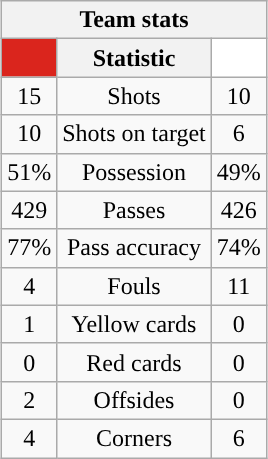<table class="wikitable" style="margin-left: auto; margin-right: auto; border: none; text-align:center;">
<tr>
<th colspan=3>Team stats</th>
</tr>
<tr>
<th style="background: #da251d; color: #FFFFFF;"> <a href='#'></a></th>
<th>Statistic</th>
<th style="background: #FFFFFF; color: #DA2D1C;"> <a href='#'></a></th>
</tr>
<tr>
<td>15</td>
<td>Shots</td>
<td>10</td>
</tr>
<tr>
<td>10</td>
<td>Shots on target</td>
<td>6</td>
</tr>
<tr>
<td>51%</td>
<td>Possession</td>
<td>49%</td>
</tr>
<tr>
<td>429</td>
<td>Passes</td>
<td>426</td>
</tr>
<tr>
<td>77%</td>
<td>Pass accuracy</td>
<td>74%</td>
</tr>
<tr>
<td>4</td>
<td>Fouls</td>
<td>11</td>
</tr>
<tr>
<td>1</td>
<td>Yellow cards</td>
<td>0</td>
</tr>
<tr>
<td>0</td>
<td>Red cards</td>
<td>0</td>
</tr>
<tr>
<td>2</td>
<td>Offsides</td>
<td>0</td>
</tr>
<tr>
<td>4</td>
<td>Corners</td>
<td>6</td>
</tr>
</table>
